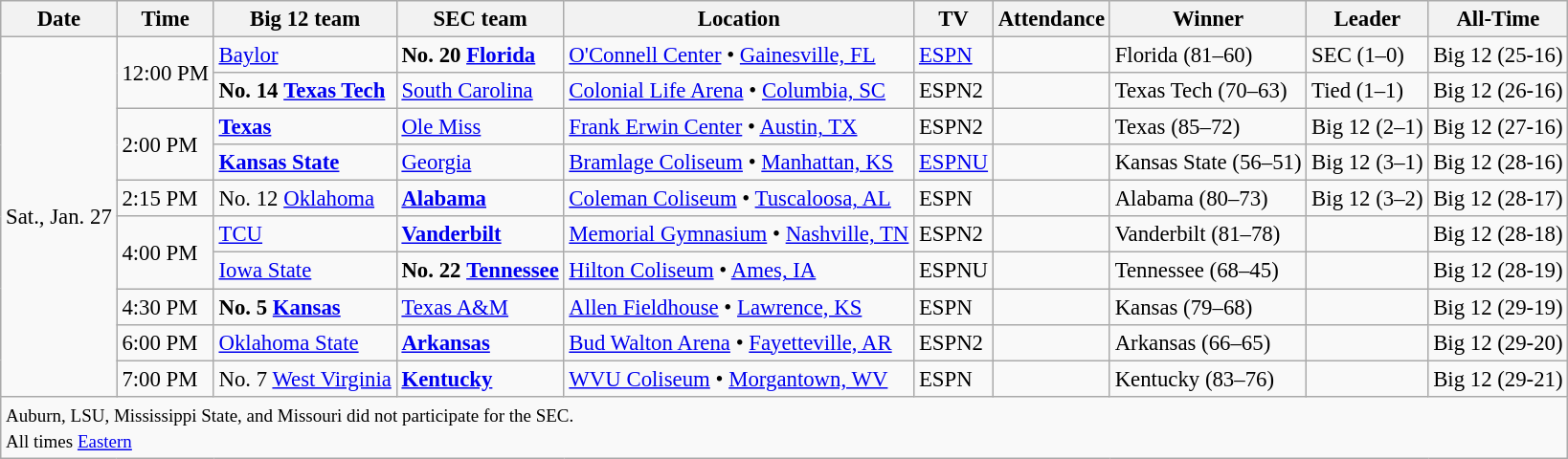<table class="wikitable" style="font-size: 95%">
<tr style="text-align:center;">
<th>Date </th>
<th>Time</th>
<th>Big 12 team</th>
<th>SEC team</th>
<th>Location</th>
<th>TV</th>
<th>Attendance</th>
<th>Winner</th>
<th>Leader</th>
<th>All-Time</th>
</tr>
<tr>
<td rowspan=10>Sat., Jan. 27</td>
<td rowspan=2>12:00 PM</td>
<td><a href='#'>Baylor</a></td>
<td><strong>No. 20</strong> <a href='#'><strong>Florida</strong></a></td>
<td><a href='#'>O'Connell Center</a> • <a href='#'>Gainesville, FL</a></td>
<td><a href='#'>ESPN</a></td>
<td></td>
<td>Florida (81–60)</td>
<td>SEC (1–0)</td>
<td>Big 12 (25-16)</td>
</tr>
<tr>
<td><strong>No. 14</strong> <a href='#'><strong>Texas Tech</strong></a></td>
<td><a href='#'>South Carolina</a></td>
<td><a href='#'>Colonial Life Arena</a> • <a href='#'>Columbia, SC</a></td>
<td>ESPN2</td>
<td></td>
<td>Texas Tech (70–63)</td>
<td>Tied (1–1)</td>
<td>Big 12 (26-16)</td>
</tr>
<tr>
<td rowspan=2>2:00 PM</td>
<td><a href='#'><strong>Texas</strong></a></td>
<td><a href='#'>Ole Miss</a></td>
<td><a href='#'>Frank Erwin Center</a> • <a href='#'>Austin, TX</a></td>
<td>ESPN2</td>
<td></td>
<td>Texas (85–72)</td>
<td>Big 12 (2–1)</td>
<td>Big 12 (27-16)</td>
</tr>
<tr>
<td><a href='#'><strong>Kansas State</strong></a></td>
<td><a href='#'>Georgia</a></td>
<td><a href='#'>Bramlage Coliseum</a> • <a href='#'>Manhattan, KS</a></td>
<td><a href='#'>ESPNU</a></td>
<td></td>
<td>Kansas State (56–51)</td>
<td>Big 12 (3–1)</td>
<td>Big 12 (28-16)</td>
</tr>
<tr>
<td rowspan=1>2:15 PM</td>
<td>No. 12 <a href='#'>Oklahoma</a></td>
<td><a href='#'><strong>Alabama</strong></a></td>
<td><a href='#'>Coleman Coliseum</a> • <a href='#'>Tuscaloosa, AL</a></td>
<td>ESPN</td>
<td></td>
<td>Alabama (80–73)</td>
<td>Big 12 (3–2)</td>
<td>Big 12 (28-17)</td>
</tr>
<tr>
<td rowspan=2>4:00 PM</td>
<td><a href='#'>TCU</a></td>
<td><a href='#'><strong>Vanderbilt</strong></a></td>
<td><a href='#'>Memorial Gymnasium</a> • <a href='#'>Nashville, TN</a></td>
<td>ESPN2</td>
<td></td>
<td>Vanderbilt (81–78)</td>
<td></td>
<td>Big 12 (28-18)</td>
</tr>
<tr>
<td><a href='#'>Iowa State</a></td>
<td><strong>No. 22</strong> <a href='#'><strong>Tennessee</strong></a></td>
<td><a href='#'>Hilton Coliseum</a> • <a href='#'>Ames, IA</a></td>
<td>ESPNU</td>
<td></td>
<td>Tennessee (68–45)</td>
<td></td>
<td>Big 12 (28-19)</td>
</tr>
<tr>
<td rowspan=1>4:30 PM</td>
<td><strong>No. 5</strong> <a href='#'><strong>Kansas</strong></a></td>
<td><a href='#'>Texas A&M</a></td>
<td><a href='#'>Allen Fieldhouse</a> • <a href='#'>Lawrence, KS</a></td>
<td>ESPN</td>
<td></td>
<td>Kansas (79–68)</td>
<td></td>
<td>Big 12 (29-19)</td>
</tr>
<tr>
<td rowspan=1>6:00 PM</td>
<td><a href='#'>Oklahoma State</a></td>
<td><a href='#'><strong>Arkansas</strong></a></td>
<td><a href='#'>Bud Walton Arena</a> • <a href='#'>Fayetteville, AR</a></td>
<td>ESPN2</td>
<td></td>
<td>Arkansas (66–65)</td>
<td></td>
<td>Big 12 (29-20)</td>
</tr>
<tr>
<td rowspan=1>7:00 PM</td>
<td>No. 7 <a href='#'>West Virginia</a></td>
<td><a href='#'><strong>Kentucky</strong></a></td>
<td><a href='#'>WVU Coliseum</a> • <a href='#'>Morgantown, WV</a></td>
<td>ESPN</td>
<td></td>
<td>Kentucky (83–76)</td>
<td></td>
<td>Big 12 (29-21)</td>
</tr>
<tr>
<td colspan="10"><small>Auburn, LSU, Mississippi State, and Missouri did not participate for the SEC.<br>All times <a href='#'>Eastern</a></small></td>
</tr>
</table>
